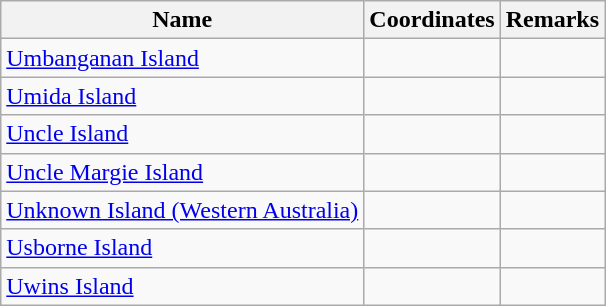<table class="wikitable">
<tr>
<th>Name</th>
<th>Coordinates</th>
<th>Remarks</th>
</tr>
<tr>
<td><a href='#'>Umbanganan Island</a></td>
<td></td>
<td></td>
</tr>
<tr>
<td><a href='#'>Umida Island</a></td>
<td></td>
<td></td>
</tr>
<tr>
<td><a href='#'>Uncle Island</a></td>
<td></td>
<td></td>
</tr>
<tr>
<td><a href='#'>Uncle Margie Island</a></td>
<td></td>
<td></td>
</tr>
<tr>
<td><a href='#'>Unknown Island (Western Australia)</a></td>
<td></td>
<td></td>
</tr>
<tr>
<td><a href='#'>Usborne Island</a></td>
<td></td>
<td></td>
</tr>
<tr>
<td><a href='#'>Uwins Island</a></td>
<td></td>
<td></td>
</tr>
</table>
